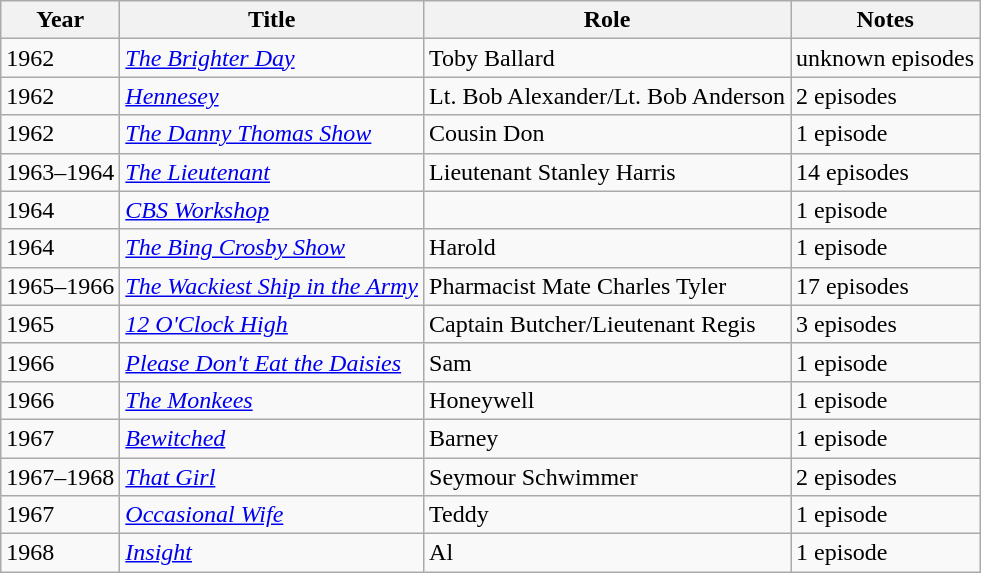<table class="wikitable">
<tr>
<th>Year</th>
<th>Title</th>
<th>Role</th>
<th>Notes</th>
</tr>
<tr>
<td>1962</td>
<td><em><a href='#'>The Brighter Day</a></em></td>
<td>Toby Ballard</td>
<td>unknown episodes</td>
</tr>
<tr>
<td>1962</td>
<td><em><a href='#'>Hennesey</a></em></td>
<td>Lt. Bob Alexander/Lt. Bob Anderson</td>
<td>2 episodes</td>
</tr>
<tr>
<td>1962</td>
<td><em><a href='#'>The Danny Thomas Show</a></em></td>
<td>Cousin Don</td>
<td>1 episode</td>
</tr>
<tr>
<td>1963–1964</td>
<td><em><a href='#'>The Lieutenant</a></em></td>
<td>Lieutenant Stanley Harris</td>
<td>14 episodes</td>
</tr>
<tr>
<td>1964</td>
<td><em><a href='#'>CBS Workshop</a></em></td>
<td></td>
<td>1 episode</td>
</tr>
<tr>
<td>1964</td>
<td><em><a href='#'>The Bing Crosby Show</a></em></td>
<td>Harold</td>
<td>1 episode</td>
</tr>
<tr>
<td>1965–1966</td>
<td><em><a href='#'>The Wackiest Ship in the Army</a></em></td>
<td>Pharmacist Mate Charles Tyler</td>
<td>17 episodes</td>
</tr>
<tr>
<td>1965</td>
<td><em><a href='#'>12 O'Clock High</a></em></td>
<td>Captain Butcher/Lieutenant Regis</td>
<td>3 episodes</td>
</tr>
<tr>
<td>1966</td>
<td><em><a href='#'>Please Don't Eat the Daisies</a></em></td>
<td>Sam</td>
<td>1 episode</td>
</tr>
<tr>
<td>1966</td>
<td><em><a href='#'>The Monkees</a></em></td>
<td>Honeywell</td>
<td>1 episode</td>
</tr>
<tr>
<td>1967</td>
<td><em><a href='#'>Bewitched</a></em></td>
<td>Barney</td>
<td>1 episode</td>
</tr>
<tr>
<td>1967–1968</td>
<td><em><a href='#'>That Girl</a></em></td>
<td>Seymour Schwimmer</td>
<td>2 episodes</td>
</tr>
<tr>
<td>1967</td>
<td><em><a href='#'>Occasional Wife</a></em></td>
<td>Teddy</td>
<td>1 episode</td>
</tr>
<tr>
<td>1968</td>
<td><em><a href='#'>Insight</a></em></td>
<td>Al</td>
<td>1 episode</td>
</tr>
</table>
